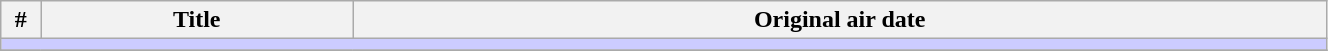<table class="wikitable" width="70%">
<tr>
<th width="3%">#</th>
<th>Title</th>
<th>Original air date</th>
</tr>
<tr>
<td colspan="3" bgcolor="#CCF"></td>
</tr>
<tr>
</tr>
</table>
